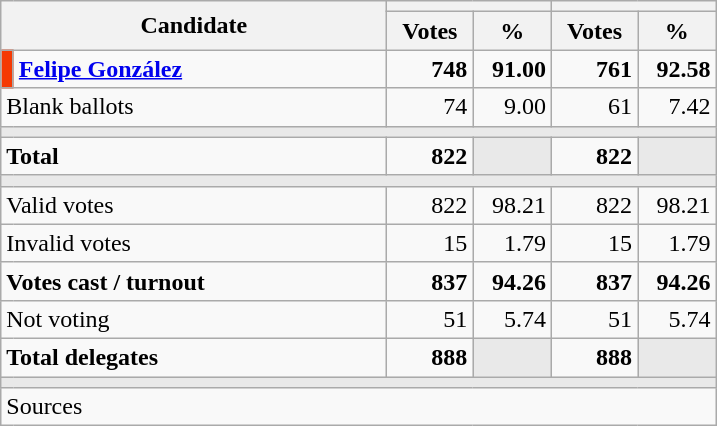<table class="wikitable" style="text-align:right;">
<tr>
<th rowspan="2" colspan="2" width="250">Candidate</th>
<th colspan="2"></th>
<th colspan="2"></th>
</tr>
<tr>
<th width="50">Votes</th>
<th width="45">%</th>
<th width="50">Votes</th>
<th width="45">%</th>
</tr>
<tr>
<td width="1" style="color:inherit;background:#F53903"></td>
<td align="left"><strong><a href='#'>Felipe González</a></strong></td>
<td><strong>748</strong></td>
<td><strong>91.00</strong></td>
<td><strong>761</strong></td>
<td><strong>92.58</strong></td>
</tr>
<tr>
<td align="left" colspan="2">Blank ballots</td>
<td>74</td>
<td>9.00</td>
<td>61</td>
<td>7.42</td>
</tr>
<tr>
<td colspan="6" bgcolor="#E9E9E9"></td>
</tr>
<tr style="font-weight:bold;">
<td align="left" colspan="2">Total</td>
<td>822</td>
<td bgcolor="#E9E9E9"></td>
<td>822</td>
<td bgcolor="#E9E9E9"></td>
</tr>
<tr>
<td colspan="6" bgcolor="#E9E9E9"></td>
</tr>
<tr>
<td align="left" colspan="2">Valid votes</td>
<td>822</td>
<td>98.21</td>
<td>822</td>
<td>98.21</td>
</tr>
<tr>
<td align="left" colspan="2">Invalid votes</td>
<td>15</td>
<td>1.79</td>
<td>15</td>
<td>1.79</td>
</tr>
<tr style="font-weight:bold;">
<td align="left" colspan="2">Votes cast / turnout</td>
<td>837</td>
<td>94.26</td>
<td>837</td>
<td>94.26</td>
</tr>
<tr>
<td align="left" colspan="2">Not voting</td>
<td>51</td>
<td>5.74</td>
<td>51</td>
<td>5.74</td>
</tr>
<tr style="font-weight:bold;">
<td align="left" colspan="2">Total delegates</td>
<td>888</td>
<td bgcolor="#E9E9E9"></td>
<td>888</td>
<td bgcolor="#E9E9E9"></td>
</tr>
<tr>
<td colspan="6" bgcolor="#E9E9E9"></td>
</tr>
<tr>
<td align="left" colspan="6">Sources</td>
</tr>
</table>
